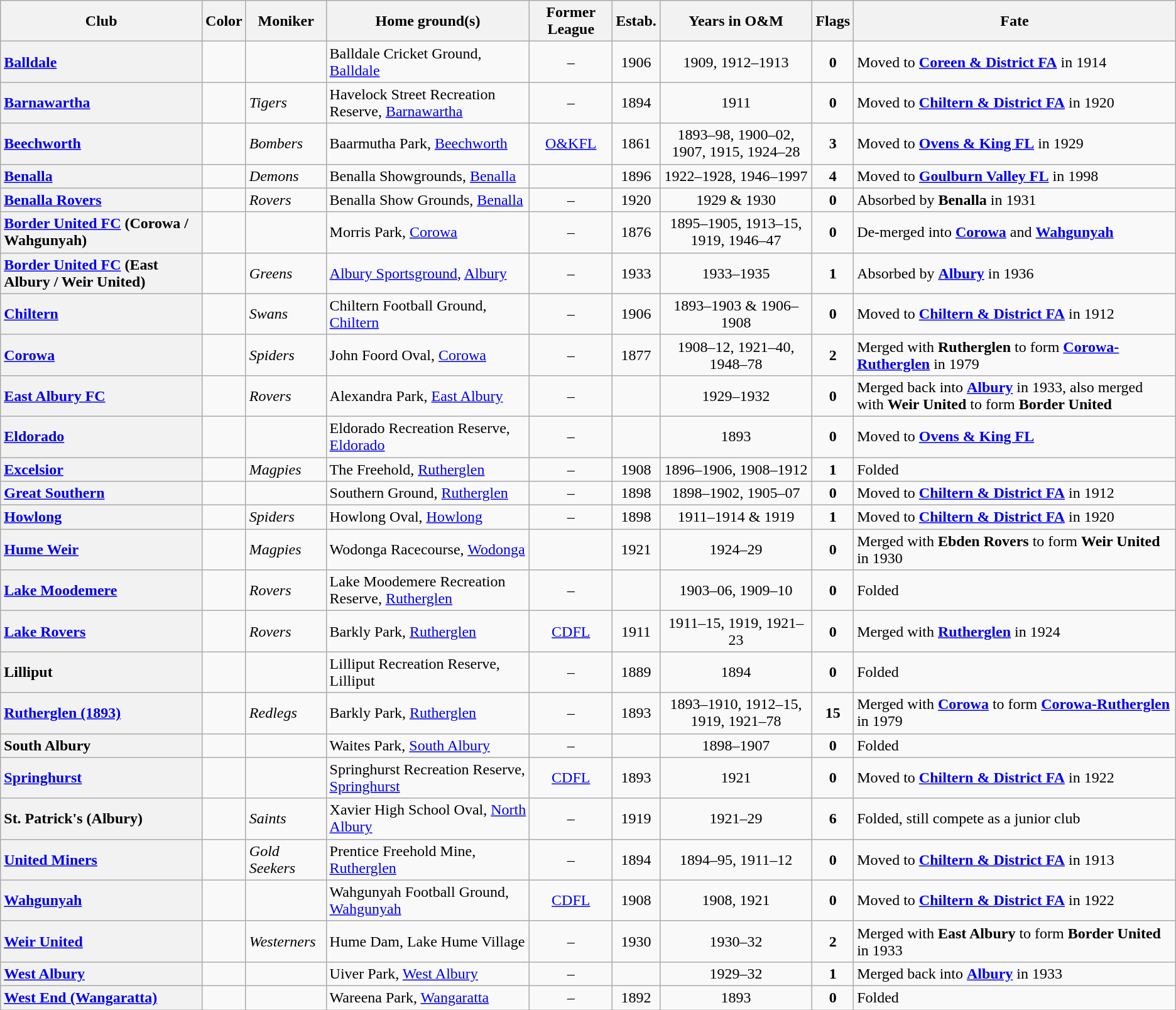<table class="wikitable sortable">
<tr>
<th>Club</th>
<th>Color</th>
<th>Moniker</th>
<th>Home ground(s)</th>
<th>Former League</th>
<th>Estab.</th>
<th>Years in O&M</th>
<th>Flags</th>
<th>Fate</th>
</tr>
<tr>
<th style="text-align:left"><a href='#'>Balldale</a></th>
<td></td>
<td></td>
<td>Balldale Cricket Ground, <a href='#'>Balldale</a></td>
<td style="text-align:center;">–</td>
<td style="text-align:center;">1906</td>
<td style="text-align:center;">1909, 1912–1913</td>
<td style="text-align:center;"><strong>0</strong></td>
<td>Moved to <a href='#'><strong>Coreen & District FA</strong></a> in 1914</td>
</tr>
<tr>
<th style="text-align:left"><a href='#'>Barnawartha</a></th>
<td></td>
<td><em>Tigers</em></td>
<td>Havelock Street Recreation Reserve, <a href='#'>Barnawartha</a></td>
<td style="text-align:center;">–</td>
<td style="text-align:center;">1894</td>
<td style="text-align:center;">1911</td>
<td style="text-align:center;"><strong>0</strong></td>
<td>Moved to <a href='#'><strong>Chiltern & District FA</strong></a> in 1920</td>
</tr>
<tr>
<th style="text-align:left"><a href='#'>Beechworth</a></th>
<td></td>
<td><em>Bombers</em></td>
<td>Baarmutha Park, <a href='#'>Beechworth</a></td>
<td style="text-align:center;"><a href='#'>O&KFL</a></td>
<td style="text-align:center;">1861</td>
<td style="text-align:center;">1893–98, 1900–02, 1907, 1915, 1924–28</td>
<td style="text-align:center;"><strong>3</strong></td>
<td>Moved to <a href='#'><strong>Ovens & King FL</strong></a> in 1929</td>
</tr>
<tr>
<th style="text-align:left"><a href='#'>Benalla</a></th>
<td></td>
<td><em>Demons</em></td>
<td>Benalla Showgrounds, <a href='#'>Benalla</a></td>
<td style="text-align:center;"></td>
<td style="text-align:center;">1896</td>
<td style="text-align:center;">1922–1928, 1946–1997</td>
<td style="text-align:center;"><strong>4</strong></td>
<td>Moved to <a href='#'><strong>Goulburn Valley FL</strong></a> in 1998</td>
</tr>
<tr>
<th style="text-align:left"><a href='#'>Benalla Rovers</a></th>
<td></td>
<td><em>Rovers</em></td>
<td>Benalla Show Grounds, <a href='#'>Benalla</a></td>
<td style="text-align:center;">–</td>
<td style="text-align:center;">1920</td>
<td style="text-align:center;">1929 & 1930</td>
<td style="text-align:center;"><strong>0</strong></td>
<td>Absorbed by <strong>Benalla</strong> in 1931</td>
</tr>
<tr>
<th style="text-align:left"><a href='#'>Border United FC</a> (Corowa / Wahgunyah)</th>
<td></td>
<td></td>
<td>Morris Park, <a href='#'>Corowa</a></td>
<td style="text-align:center;">–</td>
<td style="text-align:center;">1876</td>
<td style="text-align:center;">1895–1905, 1913–15, 1919, 1946–47</td>
<td style="text-align:center;"><strong>0</strong></td>
<td>De-merged into <a href='#'><strong>Corowa</strong></a> and <a href='#'><strong>Wahgunyah</strong></a></td>
</tr>
<tr>
<th style="text-align:left"><a href='#'>Border United FC</a> (East Albury / Weir United)</th>
<td></td>
<td><em>Greens</em></td>
<td><a href='#'>Albury Sportsground</a>, <a href='#'>Albury</a></td>
<td style="text-align:center;">–</td>
<td style="text-align:center;">1933</td>
<td style="text-align:center;">1933–1935</td>
<td style="text-align:center;"><strong>1</strong></td>
<td>Absorbed by <a href='#'><strong>Albury</strong></a> in 1936</td>
</tr>
<tr>
<th style="text-align:left"><a href='#'>Chiltern</a></th>
<td></td>
<td><em>Swans</em></td>
<td>Chiltern Football Ground, <a href='#'>Chiltern</a></td>
<td style="text-align:center;">–</td>
<td style="text-align:center;">1906</td>
<td style="text-align:center;">1893–1903 & 1906–1908</td>
<td style="text-align:center;"><strong>0</strong></td>
<td>Moved to <a href='#'><strong>Chiltern & District FA</strong></a> in 1912</td>
</tr>
<tr>
<th style="text-align:left"><a href='#'>Corowa</a></th>
<td></td>
<td><em>Spiders</em></td>
<td>John Foord Oval, <a href='#'>Corowa</a></td>
<td style="text-align:center;">–</td>
<td style="text-align:center;">1877</td>
<td style="text-align:center;">1908–12, 1921–40, 1948–78</td>
<td style="text-align:center;"><strong>2</strong></td>
<td>Merged with <strong>Rutherglen</strong> to form <a href='#'><strong>Corowa-Rutherglen</strong></a> in 1979</td>
</tr>
<tr>
<th style="text-align:left"><a href='#'>East Albury FC</a></th>
<td></td>
<td><em>Rovers</em></td>
<td>Alexandra Park, <a href='#'>East Albury</a></td>
<td style="text-align:center;">–</td>
<td style="text-align:center;"></td>
<td style="text-align:center;">1929–1932</td>
<td style="text-align:center;"><strong>0</strong></td>
<td>Merged back into <a href='#'><strong>Albury</strong></a> in 1933, also merged with <strong>Weir United</strong> to form <strong>Border United</strong></td>
</tr>
<tr>
<th style="text-align:left"><a href='#'>Eldorado</a></th>
<td></td>
<td></td>
<td>Eldorado Recreation Reserve, <a href='#'>Eldorado</a></td>
<td style="text-align:center;">–</td>
<td style="text-align:center;"></td>
<td style="text-align:center;">1893</td>
<td style="text-align:center;"><strong>0</strong></td>
<td>Moved to <a href='#'><strong>Ovens & King FL</strong></a></td>
</tr>
<tr>
<th style="text-align:left"><a href='#'>Excelsior</a></th>
<td></td>
<td><em>Magpies</em></td>
<td>The Freehold, <a href='#'>Rutherglen</a></td>
<td style="text-align:center;">–</td>
<td style="text-align:center;">1908</td>
<td style="text-align:center;">1896–1906, 1908–1912</td>
<td style="text-align:center;"><strong>1</strong></td>
<td>Folded</td>
</tr>
<tr>
<th style="text-align:left"><a href='#'>Great Southern</a></th>
<td></td>
<td></td>
<td>Southern Ground, <a href='#'>Rutherglen</a></td>
<td style="text-align:center;">–</td>
<td style="text-align:center;">1898</td>
<td style="text-align:center;">1898–1902, 1905–07</td>
<td style="text-align:center;"><strong>0</strong></td>
<td>Moved to <a href='#'><strong>Chiltern & District FA</strong></a> in 1912</td>
</tr>
<tr>
<th style="text-align:left"><a href='#'>Howlong</a></th>
<td></td>
<td><em>Spiders</em></td>
<td>Howlong Oval, <a href='#'>Howlong</a></td>
<td style="text-align:center;">–</td>
<td style="text-align:center;">1898</td>
<td style="text-align:center;">1911–1914 & 1919</td>
<td style="text-align:center;"><strong>1</strong></td>
<td>Moved to <a href='#'><strong>Chiltern & District FA</strong></a> in 1920</td>
</tr>
<tr>
<th style="text-align:left"><a href='#'>Hume Weir</a></th>
<td></td>
<td><em>Magpies</em></td>
<td>Wodonga Racecourse, <a href='#'>Wodonga</a></td>
<td style="text-align:center;"></td>
<td style="text-align:center;">1921</td>
<td style="text-align:center;">1924–29</td>
<td style="text-align:center;"><strong>0</strong></td>
<td>Merged with <strong>Ebden Rovers</strong> to form <strong>Weir United</strong> in 1930</td>
</tr>
<tr>
<th style="text-align:left"><a href='#'>Lake Moodemere</a></th>
<td></td>
<td><em>Rovers</em></td>
<td>Lake Moodemere Recreation Reserve, <a href='#'>Rutherglen</a></td>
<td style="text-align:center;">–</td>
<td style="text-align:center;"></td>
<td style="text-align:center;">1903–06, 1909–10</td>
<td style="text-align:center;"><strong>0</strong></td>
<td>Folded</td>
</tr>
<tr>
<th style="text-align:left"><a href='#'>Lake Rovers</a></th>
<td style="text-align:center;"></td>
<td><em>Rovers</em></td>
<td>Barkly Park, <a href='#'>Rutherglen</a></td>
<td style="text-align:center;"><a href='#'>CDFL</a></td>
<td style="text-align:center;">1911</td>
<td style="text-align:center;">1911–15, 1919, 1921–23</td>
<td style="text-align:center;"><strong>0</strong></td>
<td>Merged with <a href='#'><strong>Rutherglen</strong></a> in 1924</td>
</tr>
<tr>
<th style="text-align:left">Lilliput</th>
<td></td>
<td></td>
<td>Lilliput Recreation Reserve, Lilliput</td>
<td style="text-align:center;">–</td>
<td style="text-align:center;">1889</td>
<td style="text-align:center;">1894</td>
<td style="text-align:center;"><strong>0</strong></td>
<td>Folded</td>
</tr>
<tr>
<th style="text-align:left"><a href='#'>Rutherglen (1893)</a></th>
<td></td>
<td><em>Redlegs</em></td>
<td>Barkly Park, <a href='#'>Rutherglen</a></td>
<td style="text-align:center;">–</td>
<td style="text-align:center;">1893</td>
<td style="text-align:center;">1893–1910, 1912–15, 1919, 1921–78</td>
<td style="text-align:center;"><strong>15</strong></td>
<td>Merged with <strong><a href='#'>Corowa</a></strong> to form <a href='#'><strong>Corowa-Rutherglen</strong></a> in 1979</td>
</tr>
<tr>
<th style="text-align:left">South Albury</th>
<td></td>
<td></td>
<td>Waites Park, <a href='#'>South Albury</a></td>
<td style="text-align:center;">–</td>
<td style="text-align:center;"></td>
<td style="text-align:center;">1898–1907 </td>
<td style="text-align:center;"><strong>0</strong></td>
<td>Folded</td>
</tr>
<tr>
<th style="text-align:left"><a href='#'>Springhurst</a></th>
<td style="text-align:center;"></td>
<td></td>
<td>Springhurst Recreation Reserve, <a href='#'>Springhurst</a></td>
<td style="text-align:center;"><a href='#'>CDFL</a></td>
<td style="text-align:center;">1893</td>
<td style="text-align:center;">1921</td>
<td style="text-align:center;"><strong>0</strong></td>
<td>Moved to <a href='#'><strong>Chiltern & District FA</strong></a> in 1922</td>
</tr>
<tr>
<th style="text-align:left">St. Patrick's (Albury)</th>
<td></td>
<td><em>Saints</em></td>
<td>Xavier High School Oval, <a href='#'>North Albury</a></td>
<td style="text-align:center;">–</td>
<td style="text-align:center;">1919</td>
<td style="text-align:center;">1921–29</td>
<td style="text-align:center;"><strong>6</strong></td>
<td>Folded, still compete as a junior club</td>
</tr>
<tr>
<th style="text-align:left"><a href='#'>United Miners</a></th>
<td></td>
<td><em>Gold Seekers</em></td>
<td>Prentice Freehold Mine, <a href='#'>Rutherglen</a></td>
<td style="text-align:center;">–</td>
<td style="text-align:center;">1894</td>
<td style="text-align:center;">1894–95, 1911–12</td>
<td style="text-align:center;"><strong>0</strong></td>
<td>Moved to <a href='#'><strong>Chiltern & District FA</strong></a> in 1913</td>
</tr>
<tr>
<th style="text-align:left"><a href='#'>Wahgunyah</a></th>
<td></td>
<td></td>
<td>Wahgunyah Football Ground, <a href='#'>Wahgunyah</a></td>
<td style="text-align:center;"><a href='#'>CDFL</a></td>
<td style="text-align:center;">1908</td>
<td style="text-align:center;">1908, 1921</td>
<td style="text-align:center;"><strong>0</strong></td>
<td>Moved to <a href='#'><strong>Chiltern & District FA</strong></a> in 1922</td>
</tr>
<tr>
<th style="text-align:left"><a href='#'>Weir United</a></th>
<td></td>
<td><em>Westerners</em></td>
<td>Hume Dam, Lake Hume Village</td>
<td style="text-align:center;">–</td>
<td style="text-align:center;">1930</td>
<td style="text-align:center;">1930–32</td>
<td style="text-align:center;"><strong>2</strong></td>
<td>Merged with <strong>East Albury</strong> to form <strong>Border United</strong> in 1933</td>
</tr>
<tr>
<th style="text-align:left"><a href='#'>West Albury</a></th>
<td></td>
<td></td>
<td>Uiver Park, <a href='#'>West Albury</a></td>
<td style="text-align:center;">–</td>
<td style="text-align:center;"></td>
<td style="text-align:center;">1929–32</td>
<td style="text-align:center;"><strong>1</strong></td>
<td>Merged back into <a href='#'><strong>Albury</strong></a> in 1933</td>
</tr>
<tr>
<th style="text-align:left"><a href='#'>West End (Wangaratta)</a></th>
<td></td>
<td></td>
<td>Wareena Park, <a href='#'>Wangaratta</a></td>
<td style="text-align:center;">–</td>
<td style="text-align:center;">1892</td>
<td style="text-align:center;">1893</td>
<td style="text-align:center;"><strong>0</strong></td>
<td>Folded</td>
</tr>
</table>
